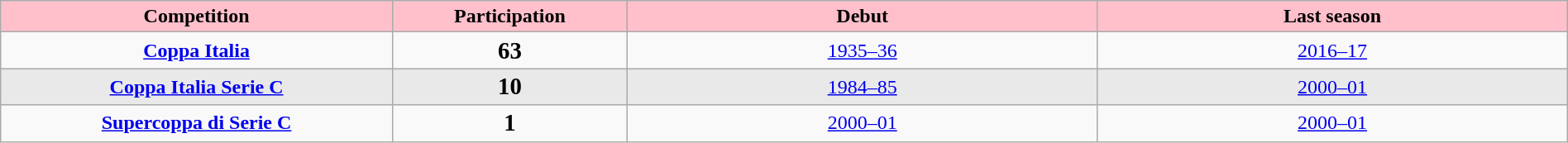<table class="wikitable sortable"  style="width:100%; text-align:center;">
<tr style="background:pink;">
<td style="width:25%; "><strong>Competition</strong></td>
<td style="width:15%; "><strong>Participation</strong></td>
<td style="width:30%; "><strong>Debut</strong></td>
<td style="width:30%; "><strong>Last season</strong></td>
</tr>
<tr>
<td style="text-align:center;"><strong><a href='#'>Coppa Italia</a></strong></td>
<td style="text-align:center;"><big><strong>63</strong></big></td>
<td style="text-align:center;"><a href='#'>1935–36</a></td>
<td style="text-align:center;"><a href='#'>2016–17</a></td>
</tr>
<tr style="background:#e9e9e9;">
<td style="text-align:center;"><strong><a href='#'>Coppa Italia Serie C</a></strong></td>
<td style="text-align:center;"><big><strong>10</strong></big></td>
<td style="text-align:center;"><a href='#'>1984–85</a></td>
<td style="text-align:center;"><a href='#'>2000–01</a></td>
</tr>
<tr>
<td style="text-align:center;"><strong><a href='#'>Supercoppa di Serie C</a></strong></td>
<td style="text-align:center;"><big><strong>1</strong></big></td>
<td style="text-align:center;"><a href='#'>2000–01</a></td>
<td style="text-align:center;"><a href='#'>2000–01</a></td>
</tr>
</table>
